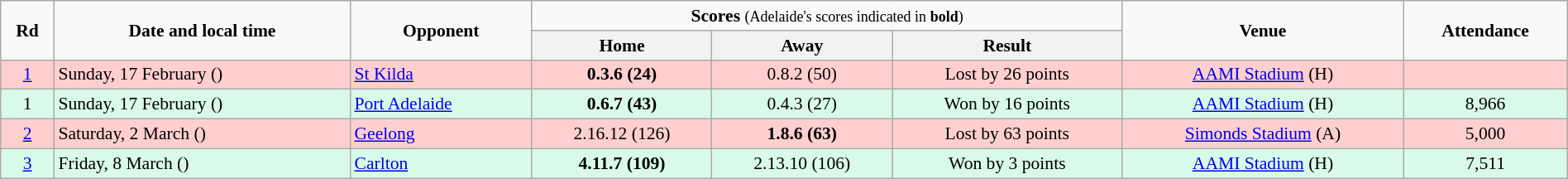<table class="wikitable" style="font-size:90%; text-align:center; width: 100%; margin-left: auto; margin-right: auto;">
<tr>
<td rowspan=2><strong>Rd</strong></td>
<td rowspan=2><strong>Date and local time</strong></td>
<td rowspan=2><strong>Opponent</strong></td>
<td colspan=3><strong>Scores</strong> <small>(Adelaide's scores indicated in <strong>bold</strong>)</small></td>
<td rowspan=2><strong>Venue</strong></td>
<td rowspan=2><strong>Attendance</strong></td>
</tr>
<tr>
<th>Home</th>
<th>Away</th>
<th>Result</th>
</tr>
<tr style="background:#FFCFCF;">
<td><a href='#'>1</a></td>
<td align=left>Sunday, 17 February ()</td>
<td align=left><a href='#'>St Kilda</a></td>
<td><strong>0.3.6 (24)</strong></td>
<td>0.8.2 (50)</td>
<td>Lost by 26 points</td>
<td><a href='#'>AAMI Stadium</a> (H)</td>
<td></td>
</tr>
<tr style="background:#d9f9e9;">
<td>1</td>
<td align=left>Sunday, 17 February ()</td>
<td align=left><a href='#'>Port Adelaide</a></td>
<td><strong>0.6.7 (43)</strong></td>
<td>0.4.3 (27)</td>
<td>Won by 16 points</td>
<td><a href='#'>AAMI Stadium</a> (H)</td>
<td>8,966</td>
</tr>
<tr style="background:#FFCFCF;">
<td><a href='#'>2</a></td>
<td align=left>Saturday, 2 March ()</td>
<td align=left><a href='#'>Geelong</a></td>
<td>2.16.12 (126)</td>
<td><strong>1.8.6 (63)</strong></td>
<td>Lost by 63 points</td>
<td><a href='#'>Simonds Stadium</a> (A)</td>
<td>5,000</td>
</tr>
<tr style="background:#d9f9e9;">
<td><a href='#'>3</a></td>
<td align=left>Friday, 8 March ()</td>
<td align=left><a href='#'>Carlton</a></td>
<td><strong>4.11.7 (109)</strong></td>
<td>2.13.10 (106)</td>
<td>Won by 3 points</td>
<td><a href='#'>AAMI Stadium</a> (H)</td>
<td>7,511</td>
</tr>
</table>
